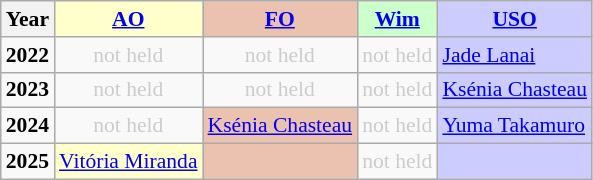<table class="wikitable" style="font-size: 90%">
<tr>
<th align="center">Year</th>
<th style="background:#FFFFCC;" align="center"><a href='#'>AO</a></th>
<th style="background:#EBC2AF;" align="center"><a href='#'>FO</a></th>
<th style="background:#CCFFCC;" align="center"><a href='#'>Wim</a></th>
<th style="background:#CCCCFF;" align="center"><a href='#'>USO</a></th>
</tr>
<tr>
<td align="center"><strong>2022</strong></td>
<td style="color:#CCCCCC;" align="center">not held</td>
<td style="color:#CCCCCC;" align="center">not held</td>
<td style="color:#CCCCCC;" align="center">not held</td>
<td style="background:#CCCCFF;" align="left"> <a href='#'>Jade Lanai</a> </td>
</tr>
<tr>
<td align="center"><strong>2023</strong></td>
<td style="color:#CCCCCC;" align="center">not held</td>
<td style="color:#CCCCCC;" align="center">not held</td>
<td style="color:#CCCCCC;" align="center">not held</td>
<td style="background:#CCCCFF;" align="left"> <a href='#'>Ksénia Chasteau</a> </td>
</tr>
<tr>
<td align="center"><strong>2024</strong></td>
<td style="color:#CCCCCC;" align="center">not held</td>
<td style="background:#EBC2AF;" align="left"> <a href='#'>Ksénia Chasteau</a> </td>
<td style="color:#CCCCCC;" align="center">not held</td>
<td style="background:#CCCCFF;" align="left"> <a href='#'>Yuma Takamuro</a> </td>
</tr>
<tr>
<td align="center"><strong>2025</strong></td>
<td style="background:#FFFFCC;" align="left"> <a href='#'>Vitória Miranda</a> </td>
<td style="background:#EBC2AF;" align="left"></td>
<td style="color:#CCCCCC;" align="center">not held</td>
<td style="background:#CCCCFF;" align="left"></td>
</tr>
</table>
